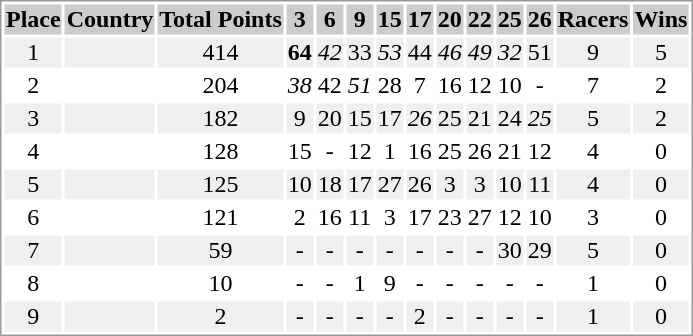<table border="0" style="border: 1px solid #999; background-color:#FFFFFF; text-align:center">
<tr align="center" bgcolor="#CCCCCC">
<th>Place</th>
<th>Country</th>
<th>Total Points</th>
<th>3</th>
<th>6</th>
<th>9</th>
<th>15</th>
<th>17</th>
<th>20</th>
<th>22</th>
<th>25</th>
<th>26</th>
<th>Racers</th>
<th>Wins</th>
</tr>
<tr bgcolor="#EFEFEF">
<td>1</td>
<td align="left"></td>
<td>414</td>
<td><strong>64</strong></td>
<td><em>42</em></td>
<td>33</td>
<td><em>53</em></td>
<td>44</td>
<td><em>46</em></td>
<td><em>49</em></td>
<td><em>32</em></td>
<td>51</td>
<td>9</td>
<td>5</td>
</tr>
<tr>
<td>2</td>
<td align="left"></td>
<td>204</td>
<td><em>38</em></td>
<td>42</td>
<td><em>51</em></td>
<td>28</td>
<td>7</td>
<td>16</td>
<td>12</td>
<td>10</td>
<td>-</td>
<td>7</td>
<td>2</td>
</tr>
<tr bgcolor="#EFEFEF">
<td>3</td>
<td align="left"></td>
<td>182</td>
<td>9</td>
<td>20</td>
<td>15</td>
<td>17</td>
<td><em>26</em></td>
<td>25</td>
<td>21</td>
<td>24</td>
<td><em>25</em></td>
<td>5</td>
<td>2</td>
</tr>
<tr>
<td>4</td>
<td align="left"></td>
<td>128</td>
<td>15</td>
<td>-</td>
<td>12</td>
<td>1</td>
<td>16</td>
<td>25</td>
<td>26</td>
<td>21</td>
<td>12</td>
<td>4</td>
<td>0</td>
</tr>
<tr bgcolor="#EFEFEF">
<td>5</td>
<td align="left"></td>
<td>125</td>
<td>10</td>
<td>18</td>
<td>17</td>
<td>27</td>
<td>26</td>
<td>3</td>
<td>3</td>
<td>10</td>
<td>11</td>
<td>4</td>
<td>0</td>
</tr>
<tr>
<td>6</td>
<td align="left"></td>
<td>121</td>
<td>2</td>
<td>16</td>
<td>11</td>
<td>3</td>
<td>17</td>
<td>23</td>
<td>27</td>
<td>12</td>
<td>10</td>
<td>3</td>
<td>0</td>
</tr>
<tr bgcolor="#EFEFEF">
<td>7</td>
<td align="left"></td>
<td>59</td>
<td>-</td>
<td>-</td>
<td>-</td>
<td>-</td>
<td>-</td>
<td>-</td>
<td>-</td>
<td>30</td>
<td>29</td>
<td>5</td>
<td>0</td>
</tr>
<tr>
<td>8</td>
<td align="left"></td>
<td>10</td>
<td>-</td>
<td>-</td>
<td>1</td>
<td>9</td>
<td>-</td>
<td>-</td>
<td>-</td>
<td>-</td>
<td>-</td>
<td>1</td>
<td>0</td>
</tr>
<tr bgcolor="#EFEFEF">
<td>9</td>
<td align="left"></td>
<td>2</td>
<td>-</td>
<td>-</td>
<td>-</td>
<td>-</td>
<td>2</td>
<td>-</td>
<td>-</td>
<td>-</td>
<td>-</td>
<td>1</td>
<td>0</td>
</tr>
</table>
